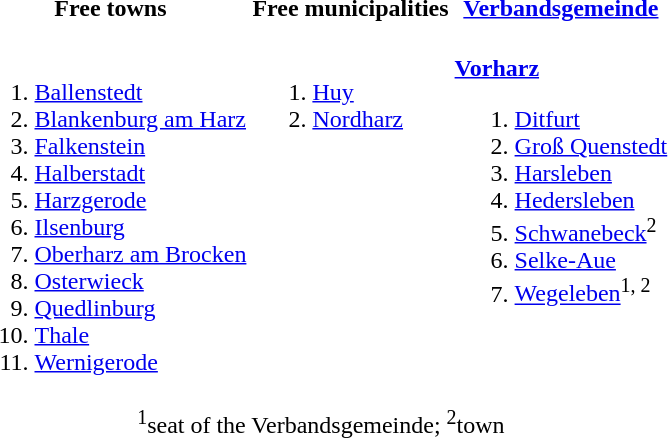<table>
<tr ---->
<th>Free towns</th>
<th>Free municipalities</th>
<th><a href='#'>Verbandsgemeinde</a></th>
</tr>
<tr>
<td valign=top><br><ol><li><a href='#'>Ballenstedt</a></li><li><a href='#'>Blankenburg am Harz</a></li><li><a href='#'>Falkenstein</a></li><li><a href='#'>Halberstadt</a></li><li><a href='#'>Harzgerode</a></li><li><a href='#'>Ilsenburg</a></li><li><a href='#'>Oberharz am Brocken</a></li><li><a href='#'>Osterwieck</a></li><li><a href='#'>Quedlinburg</a></li><li><a href='#'>Thale</a></li><li><a href='#'>Wernigerode</a></li></ol></td>
<td valign=top><br><ol><li><a href='#'>Huy</a></li><li><a href='#'>Nordharz</a></li></ol></td>
<td valign=top><br><strong><a href='#'>Vorharz</a></strong><ol><li><a href='#'>Ditfurt</a></li><li><a href='#'>Groß Quenstedt</a></li><li><a href='#'>Harsleben</a></li><li><a href='#'>Hedersleben</a></li><li><a href='#'>Schwanebeck</a><sup>2</sup></li><li><a href='#'>Selke-Aue</a></li><li><a href='#'>Wegeleben</a><sup>1, 2</sup></li></ol></td>
</tr>
<tr>
<td colspan=3 align=center><sup>1</sup>seat of the Verbandsgemeinde; <sup>2</sup>town</td>
</tr>
</table>
